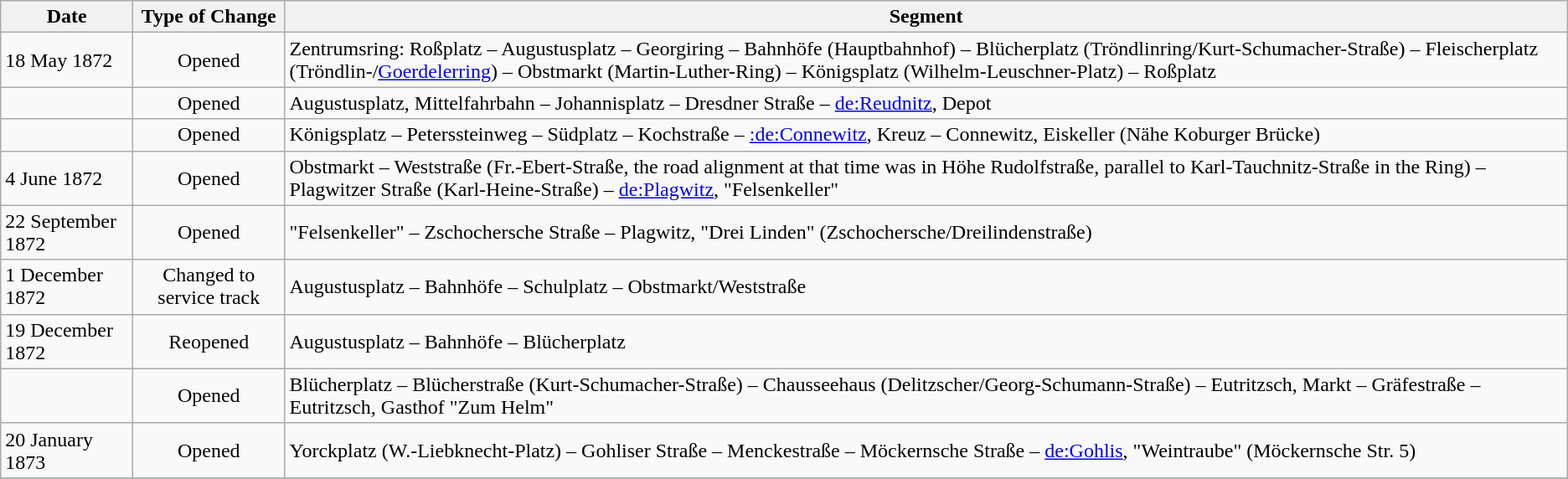<table class="wikitable">
<tr>
<th>Date</th>
<th>Type of Change</th>
<th>Segment</th>
</tr>
<tr>
<td>18 May 1872</td>
<td align="center">Opened</td>
<td>Zentrumsring:  Roßplatz – Augustusplatz – Georgiring – Bahnhöfe (Hauptbahnhof) – Blücherplatz (Tröndlinring/Kurt-Schumacher-Straße) – Fleischerplatz (Tröndlin-/<a href='#'>Goerdelerring</a>) – Obstmarkt (Martin-Luther-Ring) – Königsplatz (Wilhelm-Leuschner-Platz) – Roßplatz</td>
</tr>
<tr>
<td></td>
<td align="center">Opened</td>
<td>Augustusplatz, Mittelfahrbahn – Johannisplatz – Dresdner Straße – <a href='#'>de:Reudnitz</a>, Depot</td>
</tr>
<tr>
<td></td>
<td align="center">Opened</td>
<td>Königsplatz – Peterssteinweg – Südplatz – Kochstraße – <a href='#'>:de:Connewitz</a>, Kreuz – Connewitz, Eiskeller (Nähe Koburger Brücke)</td>
</tr>
<tr>
<td>4 June 1872</td>
<td align="center">Opened</td>
<td>Obstmarkt – Weststraße (Fr.-Ebert-Straße, the road alignment at that time was in Höhe Rudolfstraße, parallel to Karl-Tauchnitz-Straße in the Ring) – Plagwitzer Straße (Karl-Heine-Straße) – <a href='#'>de:Plagwitz</a>, "Felsenkeller"</td>
</tr>
<tr>
<td>22 September 1872</td>
<td align="center">Opened</td>
<td>"Felsenkeller" – Zschochersche Straße – Plagwitz, "Drei Linden" (Zschochersche/Dreilindenstraße)</td>
</tr>
<tr>
<td>1 December 1872</td>
<td align="center">Changed to service track</td>
<td>Augustusplatz – Bahnhöfe – Schulplatz – Obstmarkt/Weststraße</td>
</tr>
<tr>
<td>19 December 1872</td>
<td align="center">Reopened</td>
<td>Augustusplatz – Bahnhöfe – Blücherplatz</td>
</tr>
<tr>
<td></td>
<td align="center">Opened</td>
<td>Blücherplatz – Blücherstraße (Kurt-Schumacher-Straße) – Chausseehaus (Delitzscher/Georg-Schumann-Straße) – Eutritzsch, Markt – Gräfestraße – Eutritzsch, Gasthof "Zum Helm"</td>
</tr>
<tr>
<td>20 January 1873</td>
<td align="center">Opened</td>
<td>Yorckplatz (W.-Liebknecht-Platz) – Gohliser Straße – Menckestraße – Möckernsche Straße – <a href='#'>de:Gohlis</a>, "Weintraube" (Möckernsche Str. 5)</td>
</tr>
<tr>
</tr>
</table>
